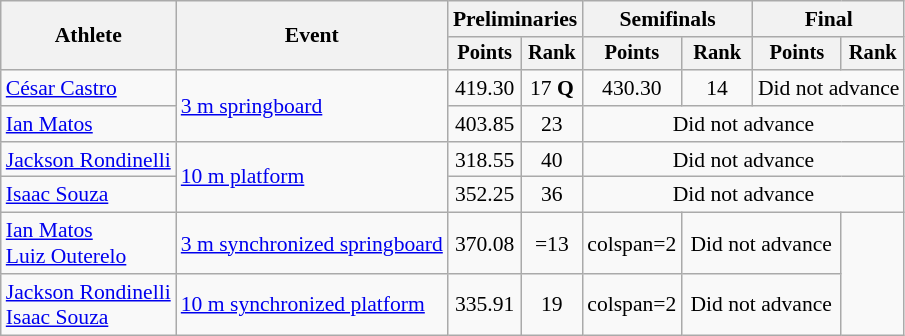<table class=wikitable style="font-size:90%;">
<tr>
<th rowspan="2">Athlete</th>
<th rowspan="2">Event</th>
<th colspan="2">Preliminaries</th>
<th colspan="2">Semifinals</th>
<th colspan="2">Final</th>
</tr>
<tr style="font-size:95%">
<th>Points</th>
<th>Rank</th>
<th>Points</th>
<th>Rank</th>
<th>Points</th>
<th>Rank</th>
</tr>
<tr align=center>
<td align=left><a href='#'>César Castro</a></td>
<td align=left rowspan=2><a href='#'>3 m springboard</a></td>
<td>419.30</td>
<td>17 <strong>Q</strong></td>
<td>430.30</td>
<td>14</td>
<td colspan=2>Did not advance</td>
</tr>
<tr align=center>
<td align=left><a href='#'>Ian Matos</a></td>
<td>403.85</td>
<td>23</td>
<td colspan=4>Did not advance</td>
</tr>
<tr align=center>
<td align=left><a href='#'>Jackson Rondinelli</a></td>
<td align=left rowspan=2><a href='#'>10 m platform</a></td>
<td>318.55</td>
<td>40</td>
<td colspan=4>Did not advance</td>
</tr>
<tr align=center>
<td align=left><a href='#'>Isaac Souza</a></td>
<td>352.25</td>
<td>36</td>
<td colspan=4>Did not advance</td>
</tr>
<tr align=center>
<td align=left><a href='#'>Ian Matos</a><br><a href='#'>Luiz Outerelo</a></td>
<td align=left><a href='#'>3 m synchronized springboard</a></td>
<td>370.08</td>
<td>=13</td>
<td>colspan=2 </td>
<td colspan=2>Did not advance</td>
</tr>
<tr align=center>
<td align=left><a href='#'>Jackson Rondinelli</a><br><a href='#'>Isaac Souza</a></td>
<td align=left><a href='#'>10 m synchronized platform</a></td>
<td>335.91</td>
<td>19</td>
<td>colspan=2 </td>
<td colspan=2>Did not advance</td>
</tr>
</table>
